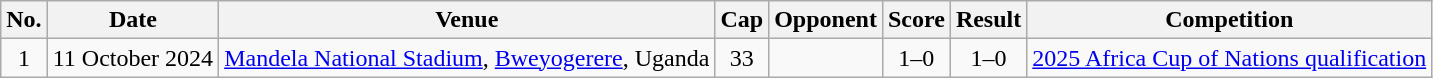<table class="wikitable sortable">
<tr>
<th scope="col">No.</th>
<th scope="col" data-sort-type="date">Date</th>
<th scope="col">Venue</th>
<th scope="col">Cap</th>
<th scope="col">Opponent</th>
<th scope="col">Score</th>
<th scope="col">Result</th>
<th scope="col">Competition</th>
</tr>
<tr>
<td align="center">1</td>
<td>11 October 2024</td>
<td><a href='#'>Mandela National Stadium</a>, <a href='#'>Bweyogerere</a>, Uganda</td>
<td align="center">33</td>
<td></td>
<td align="center">1–0</td>
<td align="center">1–0</td>
<td><a href='#'>2025 Africa Cup of Nations qualification</a></td>
</tr>
</table>
